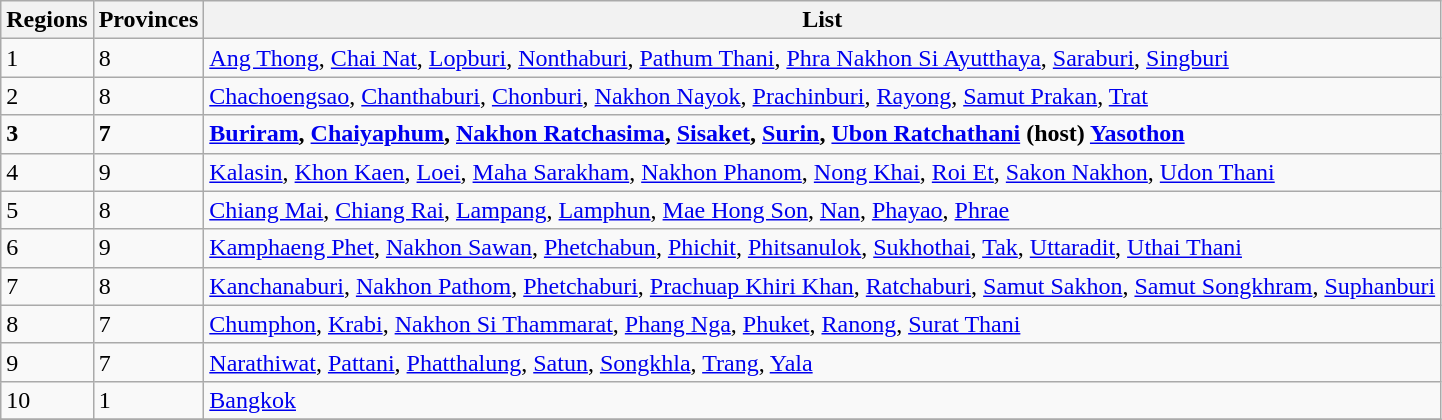<table class="wikitable">
<tr>
<th>Regions</th>
<th>Provinces</th>
<th>List</th>
</tr>
<tr>
<td>1</td>
<td>8</td>
<td><a href='#'>Ang Thong</a>,    <a href='#'>Chai Nat</a>,    <a href='#'>Lopburi</a>,    <a href='#'>Nonthaburi</a>,    <a href='#'>Pathum Thani</a>,    <a href='#'>Phra Nakhon Si Ayutthaya</a>,    <a href='#'>Saraburi</a>,    <a href='#'>Singburi</a></td>
</tr>
<tr>
<td>2</td>
<td>8</td>
<td><a href='#'>Chachoengsao</a>,    <a href='#'>Chanthaburi</a>,    <a href='#'>Chonburi</a>,    <a href='#'>Nakhon Nayok</a>,    <a href='#'>Prachinburi</a>,    <a href='#'>Rayong</a>,    <a href='#'>Samut Prakan</a>,    <a href='#'>Trat</a></td>
</tr>
<tr>
<td><strong>3</strong></td>
<td><strong> 7</strong></td>
<td><strong><a href='#'>Buriram</a>,    <a href='#'>Chaiyaphum</a>,    <a href='#'>Nakhon Ratchasima</a>,    <a href='#'>Sisaket</a>,    <a href='#'>Surin</a>,    <a href='#'>Ubon Ratchathani</a> (host)  <a href='#'>Yasothon</a></strong></td>
</tr>
<tr>
<td>4</td>
<td>9</td>
<td><a href='#'>Kalasin</a>,    <a href='#'>Khon Kaen</a>,    <a href='#'>Loei</a>,    <a href='#'>Maha Sarakham</a>,    <a href='#'>Nakhon Phanom</a>,    <a href='#'>Nong Khai</a>,    <a href='#'>Roi Et</a>,    <a href='#'>Sakon Nakhon</a>,    <a href='#'>Udon Thani</a></td>
</tr>
<tr>
<td>5</td>
<td>8</td>
<td><a href='#'>Chiang Mai</a>,    <a href='#'>Chiang Rai</a>,    <a href='#'>Lampang</a>,    <a href='#'>Lamphun</a>,    <a href='#'>Mae Hong Son</a>,    <a href='#'>Nan</a>,    <a href='#'>Phayao</a>,    <a href='#'>Phrae</a></td>
</tr>
<tr>
<td>6</td>
<td>9</td>
<td><a href='#'>Kamphaeng Phet</a>,    <a href='#'>Nakhon Sawan</a>,    <a href='#'>Phetchabun</a>,    <a href='#'>Phichit</a>,    <a href='#'>Phitsanulok</a>,    <a href='#'>Sukhothai</a>,    <a href='#'>Tak</a>,    <a href='#'>Uttaradit</a>,    <a href='#'>Uthai Thani</a></td>
</tr>
<tr>
<td>7</td>
<td>8</td>
<td><a href='#'>Kanchanaburi</a>,    <a href='#'>Nakhon Pathom</a>,    <a href='#'>Phetchaburi</a>,    <a href='#'>Prachuap Khiri Khan</a>,    <a href='#'>Ratchaburi</a>,    <a href='#'>Samut Sakhon</a>,    <a href='#'>Samut Songkhram</a>,    <a href='#'>Suphanburi</a></td>
</tr>
<tr>
<td>8</td>
<td>7</td>
<td><a href='#'>Chumphon</a>,    <a href='#'>Krabi</a>,    <a href='#'>Nakhon Si Thammarat</a>,    <a href='#'>Phang Nga</a>,    <a href='#'>Phuket</a>,    <a href='#'>Ranong</a>,    <a href='#'>Surat Thani</a></td>
</tr>
<tr>
<td>9</td>
<td>7</td>
<td><a href='#'>Narathiwat</a>,    <a href='#'>Pattani</a>,    <a href='#'>Phatthalung</a>,    <a href='#'>Satun</a>,    <a href='#'>Songkhla</a>,    <a href='#'>Trang</a>,    <a href='#'>Yala</a></td>
</tr>
<tr>
<td>10</td>
<td>1</td>
<td><a href='#'>Bangkok</a></td>
</tr>
<tr>
</tr>
</table>
